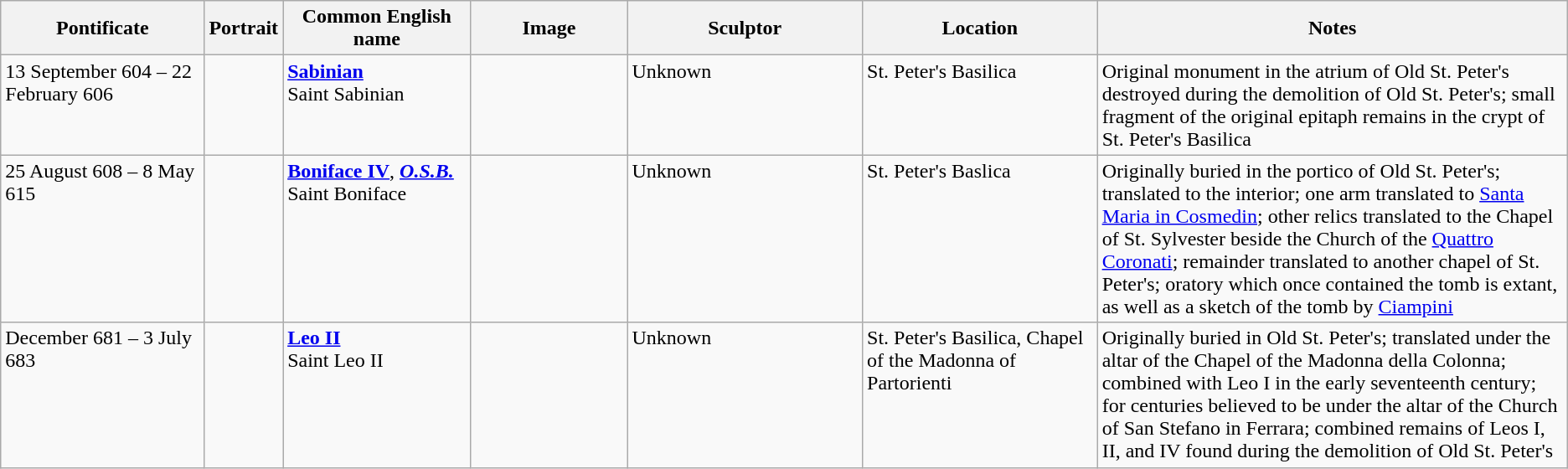<table class="wikitable">
<tr>
<th style="width:13%;">Pontificate</th>
<th style="width:5%;">Portrait</th>
<th style="width:12%;">Common English name</th>
<th>Image</th>
<th style="width:15%;">Sculptor</th>
<th style="width:15%;">Location</th>
<th style="width:30%;">Notes</th>
</tr>
<tr valign="top">
<td>13 September 604 – 22 February 606</td>
<td></td>
<td><strong><a href='#'>Sabinian</a></strong><br>Saint Sabinian</td>
<td></td>
<td>Unknown</td>
<td>St. Peter's Basilica</td>
<td>Original monument in the atrium of Old St. Peter's destroyed during the demolition of Old St. Peter's; small fragment of the original epitaph remains in the crypt of St. Peter's Basilica</td>
</tr>
<tr valign="top">
<td>25 August 608 – 8 May 615</td>
<td></td>
<td><strong><a href='#'>Boniface IV</a></strong>, <strong><em><a href='#'>O.S.B.</a></em></strong><br>Saint Boniface</td>
<td></td>
<td>Unknown</td>
<td>St. Peter's Baslica</td>
<td>Originally buried in the portico of Old St. Peter's; translated to the interior; one arm translated to <a href='#'>Santa Maria in Cosmedin</a>; other relics translated to the Chapel of St. Sylvester beside the Church of the <a href='#'>Quattro Coronati</a>; remainder translated to another chapel of St. Peter's; oratory which once contained the tomb is extant, as well as a sketch of the tomb by <a href='#'>Ciampini</a></td>
</tr>
<tr valign="top">
<td>December 681 – 3 July 683</td>
<td></td>
<td><strong><a href='#'>Leo II</a></strong><br>Saint Leo II</td>
<td></td>
<td>Unknown</td>
<td>St. Peter's Basilica, Chapel of the Madonna of Partorienti</td>
<td>Originally buried in Old St. Peter's; translated under the altar of the Chapel of the Madonna della Colonna; combined with Leo I in the early seventeenth century; for centuries believed to be under the altar of the Church of San Stefano in Ferrara; combined remains of Leos I, II, and IV found during the demolition of Old St. Peter's</td>
</tr>
</table>
